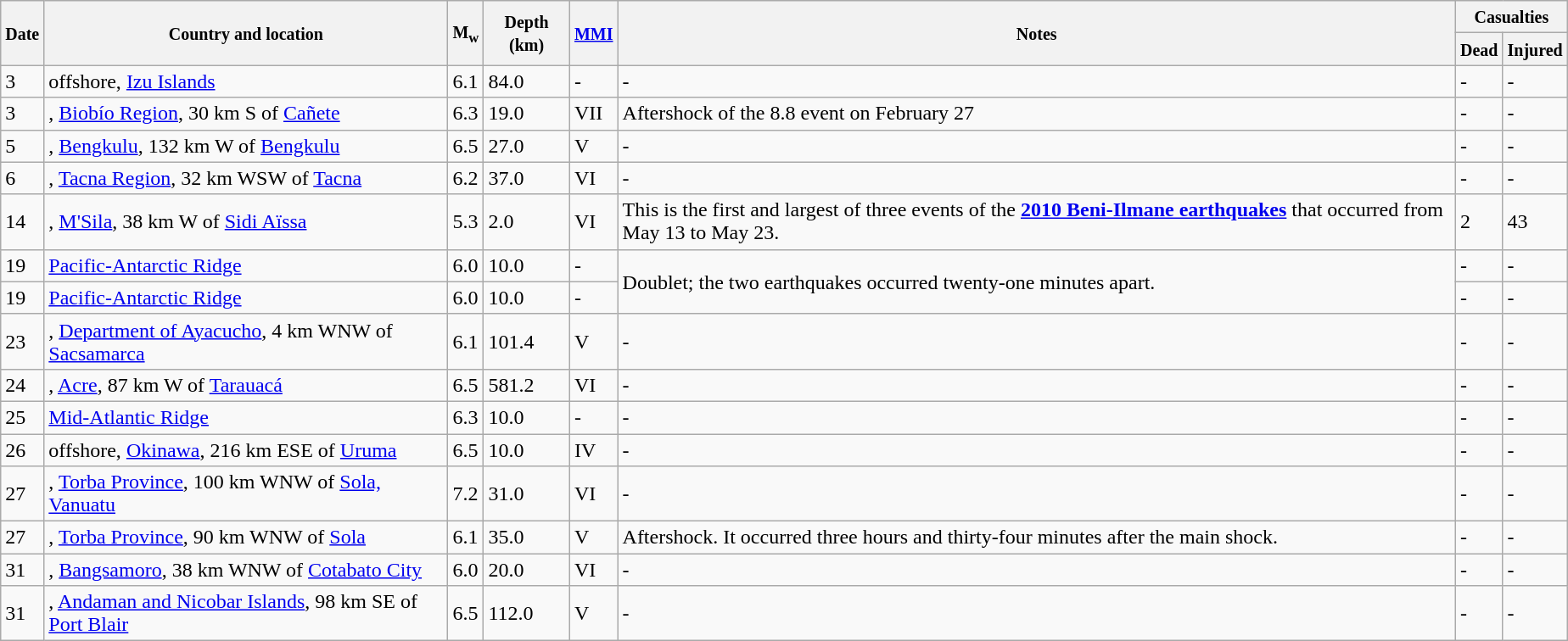<table class="wikitable sortable" style="border:1px black; margin-left:1em;">
<tr>
<th rowspan="2"><small>Date</small></th>
<th rowspan="2" style="width: 310px"><small>Country and location</small></th>
<th rowspan="2"><small>M<sub>w</sub></small></th>
<th rowspan="2"><small>Depth (km)</small></th>
<th rowspan="2"><small><a href='#'>MMI</a></small></th>
<th rowspan="2" class="unsortable"><small>Notes</small></th>
<th colspan="2"><small>Casualties</small></th>
</tr>
<tr>
<th><small>Dead</small></th>
<th><small>Injured</small></th>
</tr>
<tr>
<td>3</td>
<td> offshore, <a href='#'>Izu Islands</a></td>
<td>6.1</td>
<td>84.0</td>
<td>-</td>
<td>-</td>
<td>-</td>
<td>-</td>
</tr>
<tr>
<td>3</td>
<td>, <a href='#'>Biobío Region</a>, 30 km S of <a href='#'>Cañete</a></td>
<td>6.3</td>
<td>19.0</td>
<td>VII</td>
<td>Aftershock of the 8.8 event on February 27</td>
<td>-</td>
<td>-</td>
</tr>
<tr>
<td>5</td>
<td>, <a href='#'>Bengkulu</a>, 132 km W of <a href='#'>Bengkulu</a></td>
<td>6.5</td>
<td>27.0</td>
<td>V</td>
<td>-</td>
<td>-</td>
<td>-</td>
</tr>
<tr>
<td>6</td>
<td>, <a href='#'>Tacna Region</a>, 32 km WSW of <a href='#'>Tacna</a></td>
<td>6.2</td>
<td>37.0</td>
<td>VI</td>
<td>-</td>
<td>-</td>
<td>-</td>
</tr>
<tr>
<td>14</td>
<td>, <a href='#'>M'Sila</a>, 38 km W of <a href='#'>Sidi Aïssa</a></td>
<td>5.3</td>
<td>2.0</td>
<td>VI</td>
<td>This is the first and largest of three events of the <strong><a href='#'>2010 Beni-Ilmane earthquakes</a></strong> that occurred from May 13 to May 23.</td>
<td>2</td>
<td>43</td>
</tr>
<tr>
<td>19</td>
<td> <a href='#'>Pacific-Antarctic Ridge</a></td>
<td>6.0</td>
<td>10.0</td>
<td>-</td>
<td rowspan="2">Doublet; the two earthquakes occurred twenty-one minutes apart.</td>
<td>-</td>
<td>-</td>
</tr>
<tr>
<td>19</td>
<td> <a href='#'>Pacific-Antarctic Ridge</a></td>
<td>6.0</td>
<td>10.0</td>
<td>-</td>
<td>-</td>
<td>-</td>
</tr>
<tr>
<td>23</td>
<td>, <a href='#'>Department of Ayacucho</a>, 4 km WNW of <a href='#'>Sacsamarca</a></td>
<td>6.1</td>
<td>101.4</td>
<td>V</td>
<td>-</td>
<td>-</td>
<td>-</td>
</tr>
<tr>
<td>24</td>
<td>, <a href='#'>Acre</a>, 87 km W of <a href='#'>Tarauacá</a></td>
<td>6.5</td>
<td>581.2</td>
<td>VI</td>
<td>-</td>
<td>-</td>
<td>-</td>
</tr>
<tr>
<td>25</td>
<td> <a href='#'>Mid-Atlantic Ridge</a></td>
<td>6.3</td>
<td>10.0</td>
<td>-</td>
<td>-</td>
<td>-</td>
<td>-</td>
</tr>
<tr>
<td>26</td>
<td> offshore, <a href='#'>Okinawa</a>, 216 km ESE of <a href='#'>Uruma</a></td>
<td>6.5</td>
<td>10.0</td>
<td>IV</td>
<td>-</td>
<td>-</td>
<td>-</td>
</tr>
<tr>
<td>27</td>
<td>, <a href='#'>Torba Province</a>, 100 km WNW of <a href='#'>Sola, Vanuatu</a></td>
<td>7.2</td>
<td>31.0</td>
<td>VI</td>
<td>-</td>
<td>-</td>
<td>-</td>
</tr>
<tr>
<td>27</td>
<td>, <a href='#'>Torba Province</a>, 90 km WNW of <a href='#'>Sola</a></td>
<td>6.1</td>
<td>35.0</td>
<td>V</td>
<td>Aftershock. It occurred three hours and thirty-four minutes after the main shock.</td>
<td>-</td>
<td>-</td>
</tr>
<tr>
<td>31</td>
<td>, <a href='#'>Bangsamoro</a>, 38 km WNW of <a href='#'>Cotabato City</a></td>
<td>6.0</td>
<td>20.0</td>
<td>VI</td>
<td>-</td>
<td>-</td>
<td>-</td>
</tr>
<tr>
<td>31</td>
<td>, <a href='#'>Andaman and Nicobar Islands</a>, 98 km SE of <a href='#'>Port Blair</a></td>
<td>6.5</td>
<td>112.0</td>
<td>V</td>
<td>-</td>
<td>-</td>
<td>-</td>
</tr>
</table>
